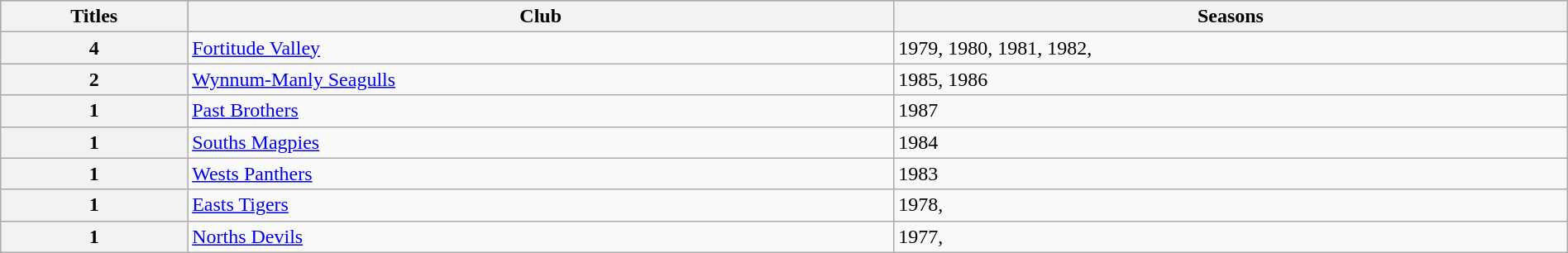<table class="wikitable" style="width:100%">
<tr style="background:#bdb76b;">
<th>Titles</th>
<th>Club</th>
<th>Seasons</th>
</tr>
<tr>
<th>4</th>
<td> <a href='#'>Fortitude Valley</a></td>
<td>1979, 1980, 1981, 1982,</td>
</tr>
<tr>
<th>2</th>
<td> <a href='#'>Wynnum-Manly Seagulls</a></td>
<td>1985, 1986</td>
</tr>
<tr>
<th>1</th>
<td> <a href='#'>Past Brothers</a></td>
<td>1987</td>
</tr>
<tr>
<th>1</th>
<td> <a href='#'>Souths Magpies</a></td>
<td>1984</td>
</tr>
<tr>
<th>1</th>
<td> <a href='#'>Wests Panthers</a></td>
<td>1983</td>
</tr>
<tr>
<th>1</th>
<td> <a href='#'>Easts Tigers</a></td>
<td>1978,</td>
</tr>
<tr>
<th>1</th>
<td> <a href='#'>Norths Devils</a></td>
<td>1977,</td>
</tr>
</table>
